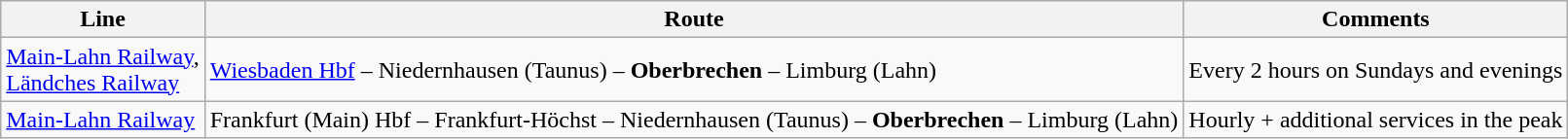<table class="wikitable">
<tr>
<th>Line</th>
<th>Route</th>
<th>Comments</th>
</tr>
<tr>
<td> <a href='#'>Main-Lahn Railway</a>,<br> <a href='#'>Ländches Railway</a></td>
<td><a href='#'>Wiesbaden Hbf</a> – Niedernhausen (Taunus) – <strong>Oberbrechen</strong> – Limburg (Lahn)</td>
<td>Every 2 hours on Sundays and evenings</td>
</tr>
<tr>
<td> <a href='#'>Main-Lahn Railway</a></td>
<td>Frankfurt (Main) Hbf – Frankfurt-Höchst – Niedernhausen (Taunus) – <strong>Oberbrechen</strong> – Limburg (Lahn)</td>
<td>Hourly + additional services in the peak</td>
</tr>
</table>
